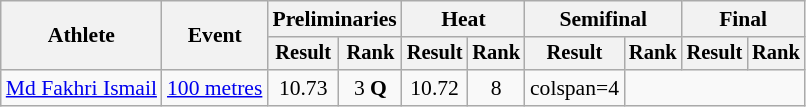<table class="wikitable" style="font-size:90%">
<tr>
<th rowspan="2">Athlete</th>
<th rowspan="2">Event</th>
<th colspan="2">Preliminaries</th>
<th colspan="2">Heat</th>
<th colspan="2">Semifinal</th>
<th colspan="2">Final</th>
</tr>
<tr style="font-size:95%">
<th>Result</th>
<th>Rank</th>
<th>Result</th>
<th>Rank</th>
<th>Result</th>
<th>Rank</th>
<th>Result</th>
<th>Rank</th>
</tr>
<tr style=text-align:center>
<td style=text-align:left><a href='#'>Md Fakhri Ismail</a></td>
<td style=text-align:left><a href='#'>100 metres</a></td>
<td>10.73</td>
<td>3 <strong>Q</strong></td>
<td>10.72</td>
<td>8</td>
<td>colspan=4 </td>
</tr>
</table>
